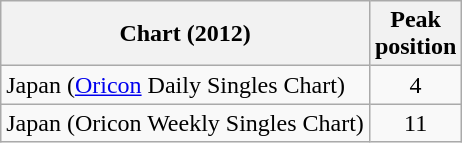<table class="wikitable sortable" border="1">
<tr>
<th>Chart (2012)</th>
<th>Peak<br>position</th>
</tr>
<tr>
<td>Japan (<a href='#'>Oricon</a> Daily Singles Chart)</td>
<td style="text-align:center;">4</td>
</tr>
<tr>
<td>Japan (Oricon Weekly Singles Chart)</td>
<td style="text-align:center;">11</td>
</tr>
</table>
